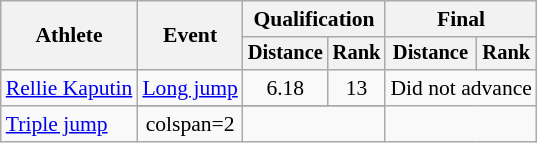<table class="wikitable" style="font-size:90%">
<tr>
<th rowspan=2>Athlete</th>
<th rowspan=2>Event</th>
<th colspan=2>Qualification</th>
<th colspan=2>Final</th>
</tr>
<tr style="font-size:95%">
<th>Distance</th>
<th>Rank</th>
<th>Distance</th>
<th>Rank</th>
</tr>
<tr align=center>
<td align=left rowspan=2><a href='#'>Rellie Kaputin</a></td>
<td align=left><a href='#'>Long jump</a></td>
<td>6.18</td>
<td>13</td>
<td colspan=2>Did not advance</td>
</tr>
<tr>
</tr>
<tr align=center>
<td align=left><a href='#'>Triple jump</a></td>
<td>colspan=2 </td>
<td colspan=2></td>
</tr>
</table>
